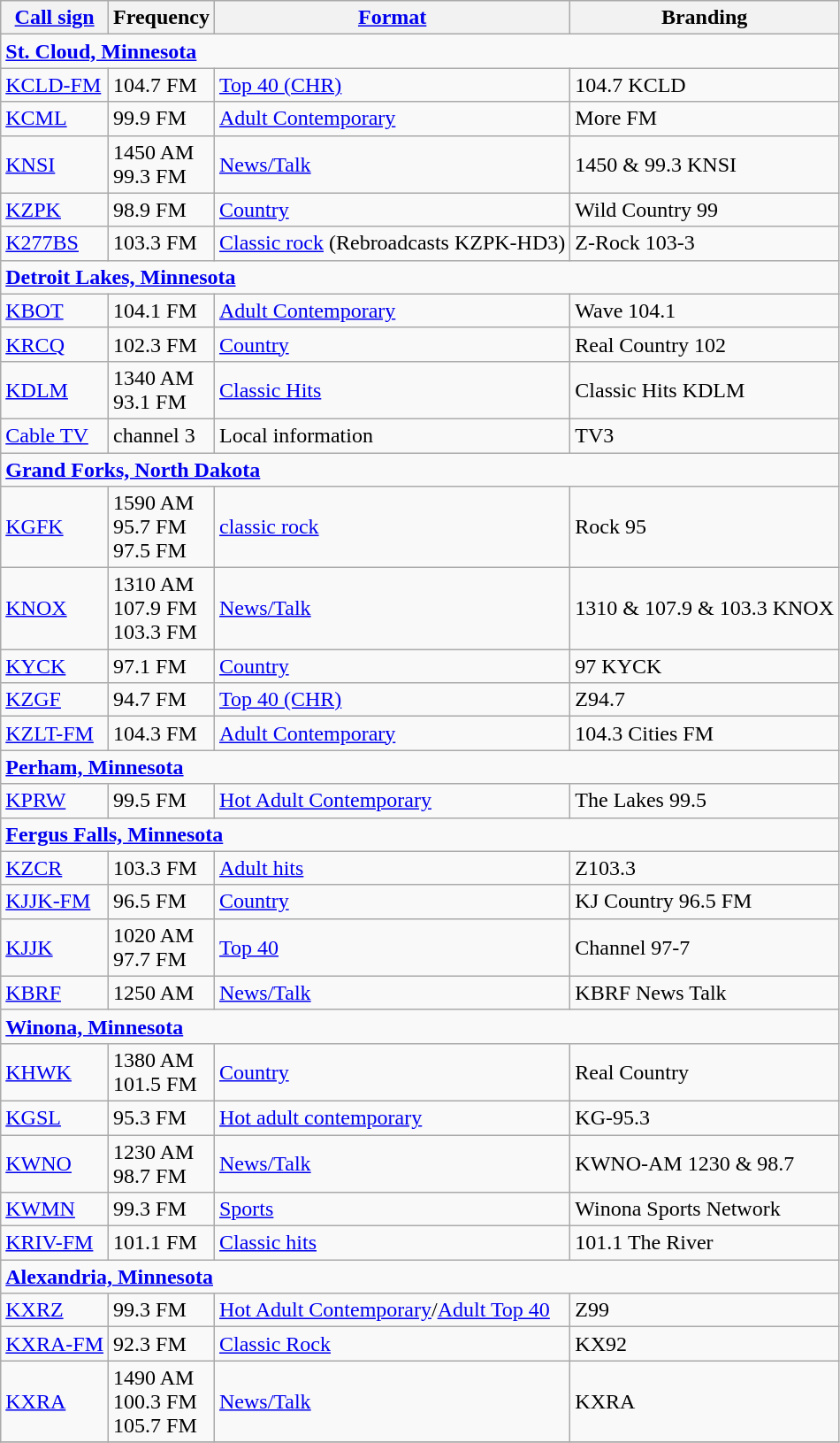<table class="wikitable">
<tr>
<th><a href='#'>Call sign</a></th>
<th>Frequency</th>
<th><a href='#'>Format</a></th>
<th>Branding</th>
</tr>
<tr>
<td colspan="4"><strong><a href='#'>St. Cloud, Minnesota</a></strong></td>
</tr>
<tr>
<td><a href='#'>KCLD-FM</a></td>
<td>104.7 FM</td>
<td><a href='#'>Top 40 (CHR)</a></td>
<td>104.7 KCLD</td>
</tr>
<tr>
<td><a href='#'>KCML</a></td>
<td>99.9 FM</td>
<td><a href='#'>Adult Contemporary</a></td>
<td>More FM</td>
</tr>
<tr>
<td><a href='#'>KNSI</a></td>
<td>1450 AM<br>99.3 FM</td>
<td><a href='#'>News/Talk</a></td>
<td>1450 & 99.3 KNSI</td>
</tr>
<tr>
<td><a href='#'>KZPK</a></td>
<td>98.9 FM</td>
<td><a href='#'>Country</a></td>
<td>Wild Country 99</td>
</tr>
<tr>
<td><a href='#'>K277BS</a></td>
<td>103.3 FM</td>
<td><a href='#'>Classic rock</a> (Rebroadcasts KZPK-HD3)</td>
<td>Z-Rock 103-3</td>
</tr>
<tr>
<td colspan="4"><strong><a href='#'>Detroit Lakes, Minnesota</a></strong></td>
</tr>
<tr>
<td><a href='#'>KBOT</a></td>
<td>104.1 FM</td>
<td><a href='#'>Adult Contemporary</a></td>
<td>Wave 104.1</td>
</tr>
<tr>
<td><a href='#'>KRCQ</a></td>
<td>102.3 FM</td>
<td><a href='#'>Country</a></td>
<td>Real Country 102</td>
</tr>
<tr>
<td><a href='#'>KDLM</a></td>
<td>1340 AM<br>93.1 FM</td>
<td><a href='#'>Classic Hits</a></td>
<td>Classic Hits KDLM</td>
</tr>
<tr>
<td><a href='#'>Cable TV</a></td>
<td>channel 3</td>
<td>Local information</td>
<td>TV3</td>
</tr>
<tr>
<td colspan="4"><strong><a href='#'>Grand Forks, North Dakota</a></strong></td>
</tr>
<tr>
<td><a href='#'>KGFK</a></td>
<td>1590 AM<br>95.7 FM<br>97.5 FM</td>
<td><a href='#'>classic rock</a></td>
<td>Rock 95</td>
</tr>
<tr>
<td><a href='#'>KNOX</a></td>
<td>1310 AM<br>107.9 FM<br>103.3 FM</td>
<td><a href='#'>News/Talk</a></td>
<td>1310 & 107.9 & 103.3 KNOX</td>
</tr>
<tr>
<td><a href='#'>KYCK</a></td>
<td>97.1 FM</td>
<td><a href='#'>Country</a></td>
<td>97 KYCK</td>
</tr>
<tr>
<td><a href='#'>KZGF</a></td>
<td>94.7 FM</td>
<td><a href='#'>Top 40 (CHR)</a></td>
<td>Z94.7</td>
</tr>
<tr>
<td><a href='#'>KZLT-FM</a></td>
<td>104.3 FM</td>
<td><a href='#'>Adult Contemporary</a></td>
<td>104.3 Cities FM</td>
</tr>
<tr>
<td colspan="4"><strong><a href='#'>Perham, Minnesota</a></strong></td>
</tr>
<tr>
<td><a href='#'>KPRW</a></td>
<td>99.5 FM</td>
<td><a href='#'>Hot Adult Contemporary</a></td>
<td>The Lakes 99.5</td>
</tr>
<tr>
<td colspan="4"><strong><a href='#'>Fergus Falls, Minnesota</a></strong></td>
</tr>
<tr>
<td><a href='#'>KZCR</a></td>
<td>103.3 FM</td>
<td><a href='#'>Adult hits</a></td>
<td>Z103.3</td>
</tr>
<tr>
<td><a href='#'>KJJK-FM</a></td>
<td>96.5 FM</td>
<td><a href='#'>Country</a></td>
<td>KJ Country 96.5 FM</td>
</tr>
<tr>
<td><a href='#'>KJJK</a></td>
<td>1020 AM<br>97.7 FM</td>
<td><a href='#'>Top 40</a></td>
<td>Channel 97-7</td>
</tr>
<tr>
<td><a href='#'>KBRF</a></td>
<td>1250 AM</td>
<td><a href='#'>News/Talk</a></td>
<td>KBRF News Talk</td>
</tr>
<tr>
<td colspan="4"><strong><a href='#'>Winona, Minnesota</a></strong></td>
</tr>
<tr>
<td><a href='#'>KHWK</a></td>
<td>1380 AM<br>101.5 FM</td>
<td><a href='#'>Country</a></td>
<td>Real Country</td>
</tr>
<tr>
<td><a href='#'>KGSL</a></td>
<td>95.3 FM</td>
<td><a href='#'>Hot adult contemporary</a></td>
<td>KG-95.3</td>
</tr>
<tr>
<td><a href='#'>KWNO</a></td>
<td>1230 AM<br>98.7 FM</td>
<td><a href='#'>News/Talk</a></td>
<td>KWNO-AM 1230 & 98.7</td>
</tr>
<tr>
<td><a href='#'>KWMN</a></td>
<td>99.3 FM</td>
<td><a href='#'>Sports</a></td>
<td>Winona Sports Network</td>
</tr>
<tr>
<td><a href='#'>KRIV-FM</a></td>
<td>101.1 FM</td>
<td><a href='#'>Classic hits</a></td>
<td>101.1 The River</td>
</tr>
<tr>
<td colspan="4"><strong><a href='#'>Alexandria, Minnesota</a></strong></td>
</tr>
<tr>
<td><a href='#'>KXRZ</a></td>
<td>99.3 FM</td>
<td><a href='#'>Hot Adult Contemporary</a>/<a href='#'>Adult Top 40</a></td>
<td>Z99</td>
</tr>
<tr>
<td><a href='#'>KXRA-FM</a></td>
<td>92.3 FM</td>
<td><a href='#'>Classic Rock</a></td>
<td>KX92</td>
</tr>
<tr>
<td><a href='#'>KXRA</a></td>
<td>1490 AM<br>100.3 FM<br>105.7 FM</td>
<td><a href='#'>News/Talk</a></td>
<td>KXRA</td>
</tr>
<tr>
</tr>
</table>
